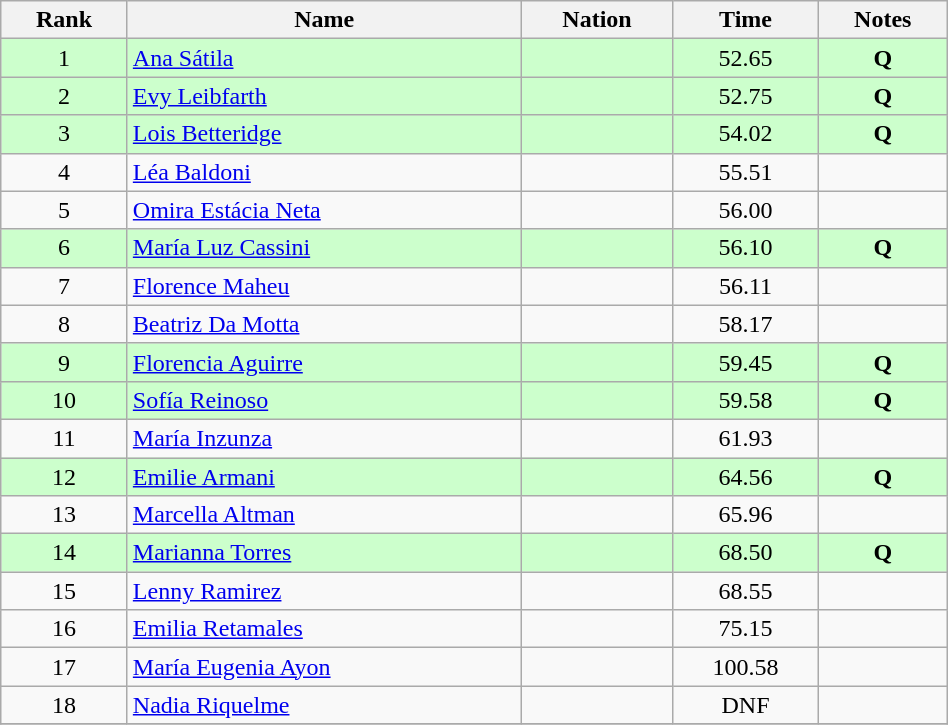<table class="wikitable sortable" style="text-align:center" width=50%>
<tr>
<th>Rank</th>
<th>Name</th>
<th>Nation</th>
<th>Time</th>
<th>Notes</th>
</tr>
<tr bgcolor=ccffcc>
<td>1</td>
<td align=left><a href='#'>Ana Sátila</a></td>
<td align=left></td>
<td>52.65</td>
<td><strong>Q</strong></td>
</tr>
<tr bgcolor=ccffcc>
<td>2</td>
<td align=left><a href='#'>Evy Leibfarth</a></td>
<td align=left></td>
<td>52.75</td>
<td><strong>Q</strong></td>
</tr>
<tr bgcolor=ccffcc>
<td>3</td>
<td align=left><a href='#'>Lois Betteridge</a></td>
<td align=left></td>
<td>54.02</td>
<td><strong>Q</strong></td>
</tr>
<tr>
<td>4</td>
<td align=left><a href='#'>Léa Baldoni</a></td>
<td align=left></td>
<td>55.51</td>
<td></td>
</tr>
<tr>
<td>5</td>
<td align=left><a href='#'>Omira Estácia Neta</a></td>
<td align=left></td>
<td>56.00</td>
<td></td>
</tr>
<tr bgcolor=ccffcc>
<td>6</td>
<td align=left><a href='#'>María Luz Cassini</a></td>
<td align=left></td>
<td>56.10</td>
<td><strong>Q</strong></td>
</tr>
<tr>
<td>7</td>
<td align=left><a href='#'>Florence Maheu</a></td>
<td align=left></td>
<td>56.11</td>
<td></td>
</tr>
<tr>
<td>8</td>
<td align=left><a href='#'>Beatriz Da Motta</a></td>
<td align=left></td>
<td>58.17</td>
<td></td>
</tr>
<tr bgcolor=ccffcc>
<td>9</td>
<td align=left><a href='#'>Florencia Aguirre</a></td>
<td align=left></td>
<td>59.45</td>
<td><strong>Q</strong></td>
</tr>
<tr bgcolor=ccffcc>
<td>10</td>
<td align=left><a href='#'>Sofía Reinoso</a></td>
<td align=left></td>
<td>59.58</td>
<td><strong>Q</strong></td>
</tr>
<tr>
<td>11</td>
<td align=left><a href='#'>María Inzunza</a></td>
<td align=left></td>
<td>61.93</td>
<td></td>
</tr>
<tr bgcolor=ccffcc>
<td>12</td>
<td align=left><a href='#'>Emilie Armani</a></td>
<td align=left></td>
<td>64.56</td>
<td><strong>Q</strong></td>
</tr>
<tr>
<td>13</td>
<td align=left><a href='#'>Marcella Altman</a></td>
<td align=left></td>
<td>65.96</td>
<td></td>
</tr>
<tr bgcolor=ccffcc>
<td>14</td>
<td align=left><a href='#'>Marianna Torres</a></td>
<td align=left></td>
<td>68.50</td>
<td><strong>Q</strong></td>
</tr>
<tr>
<td>15</td>
<td align=left><a href='#'>Lenny Ramirez</a></td>
<td align=left></td>
<td>68.55</td>
<td></td>
</tr>
<tr>
<td>16</td>
<td align=left><a href='#'>Emilia Retamales</a></td>
<td align=left></td>
<td>75.15</td>
<td></td>
</tr>
<tr>
<td>17</td>
<td align=left><a href='#'>María Eugenia Ayon</a></td>
<td align=left></td>
<td>100.58</td>
<td></td>
</tr>
<tr>
<td>18</td>
<td align=left><a href='#'>Nadia Riquelme</a></td>
<td align=left></td>
<td>DNF</td>
<td></td>
</tr>
<tr>
</tr>
</table>
